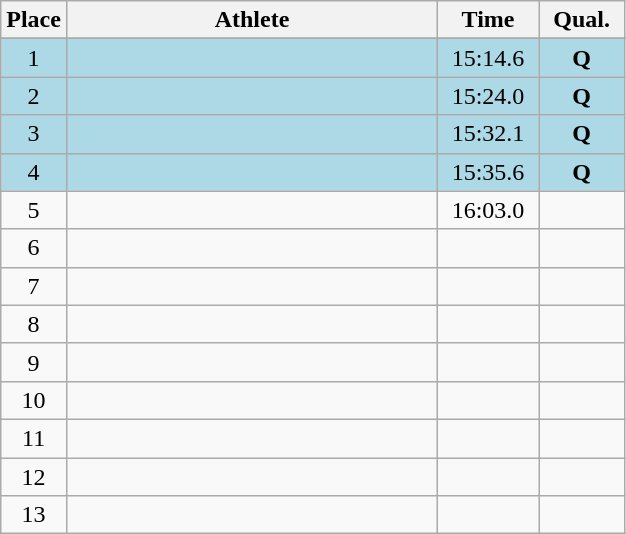<table class=wikitable style="text-align:center">
<tr>
<th width=20>Place</th>
<th width=240>Athlete</th>
<th width=60>Time</th>
<th width=50>Qual.</th>
</tr>
<tr>
</tr>
<tr bgcolor=lightblue>
<td>1</td>
<td align=left></td>
<td>15:14.6</td>
<td><strong>Q</strong></td>
</tr>
<tr bgcolor=lightblue>
<td>2</td>
<td align=left></td>
<td>15:24.0</td>
<td><strong>Q</strong></td>
</tr>
<tr bgcolor=lightblue>
<td>3</td>
<td align=left></td>
<td>15:32.1</td>
<td><strong>Q</strong></td>
</tr>
<tr bgcolor=lightblue>
<td>4</td>
<td align=left></td>
<td>15:35.6</td>
<td><strong>Q</strong></td>
</tr>
<tr>
<td>5</td>
<td align=left></td>
<td>16:03.0</td>
<td></td>
</tr>
<tr>
<td>6</td>
<td align=left></td>
<td></td>
<td></td>
</tr>
<tr>
<td>7</td>
<td align=left></td>
<td></td>
<td></td>
</tr>
<tr>
<td>8</td>
<td align=left></td>
<td></td>
<td></td>
</tr>
<tr>
<td>9</td>
<td align=left></td>
<td></td>
<td></td>
</tr>
<tr>
<td>10</td>
<td align=left></td>
<td></td>
<td></td>
</tr>
<tr>
<td>11</td>
<td align=left></td>
<td></td>
<td></td>
</tr>
<tr>
<td>12</td>
<td align=left></td>
<td></td>
<td></td>
</tr>
<tr>
<td>13</td>
<td align=left></td>
<td></td>
<td></td>
</tr>
</table>
